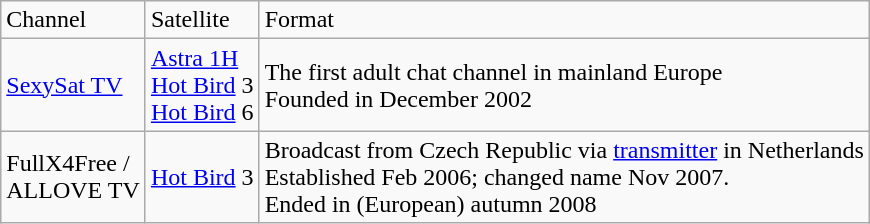<table class="wikitable">
<tr>
<td>Channel</td>
<td>Satellite</td>
<td>Format</td>
</tr>
<tr>
<td><a href='#'>SexySat TV</a></td>
<td><a href='#'>Astra 1H</a> <br> <a href='#'>Hot Bird</a> 3 <br> <a href='#'>Hot Bird</a> 6</td>
<td>The first adult chat channel in mainland Europe <br> Founded in December 2002</td>
</tr>
<tr>
<td>FullX4Free /<br> ALLOVE TV</td>
<td><a href='#'>Hot Bird</a> 3</td>
<td>Broadcast from Czech Republic via <a href='#'>transmitter</a> in Netherlands <br> Established Feb 2006; changed name Nov 2007. <br> Ended in (European) autumn 2008</td>
</tr>
</table>
